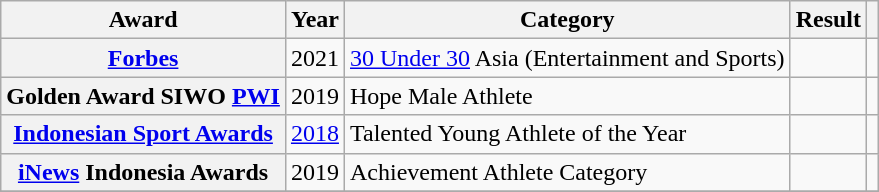<table class="wikitable plainrowheaders sortable">
<tr>
<th scope="col">Award</th>
<th scope="col">Year</th>
<th scope="col">Category</th>
<th scope="col">Result</th>
<th scope="col" class="unsortable"></th>
</tr>
<tr>
<th scope="row"><a href='#'>Forbes</a></th>
<td>2021</td>
<td><a href='#'>30 Under 30</a> Asia (Entertainment and Sports)</td>
<td></td>
<td></td>
</tr>
<tr>
<th scope="row">Golden Award SIWO <a href='#'>PWI</a></th>
<td>2019</td>
<td>Hope Male Athlete</td>
<td></td>
<td></td>
</tr>
<tr>
<th scope="row"><a href='#'>Indonesian Sport Awards</a></th>
<td><a href='#'>2018</a></td>
<td>Talented Young Athlete of the Year</td>
<td></td>
<td></td>
</tr>
<tr>
<th scope="row"><a href='#'>iNews</a> Indonesia Awards</th>
<td>2019</td>
<td>Achievement Athlete Category</td>
<td></td>
<td></td>
</tr>
<tr>
</tr>
</table>
